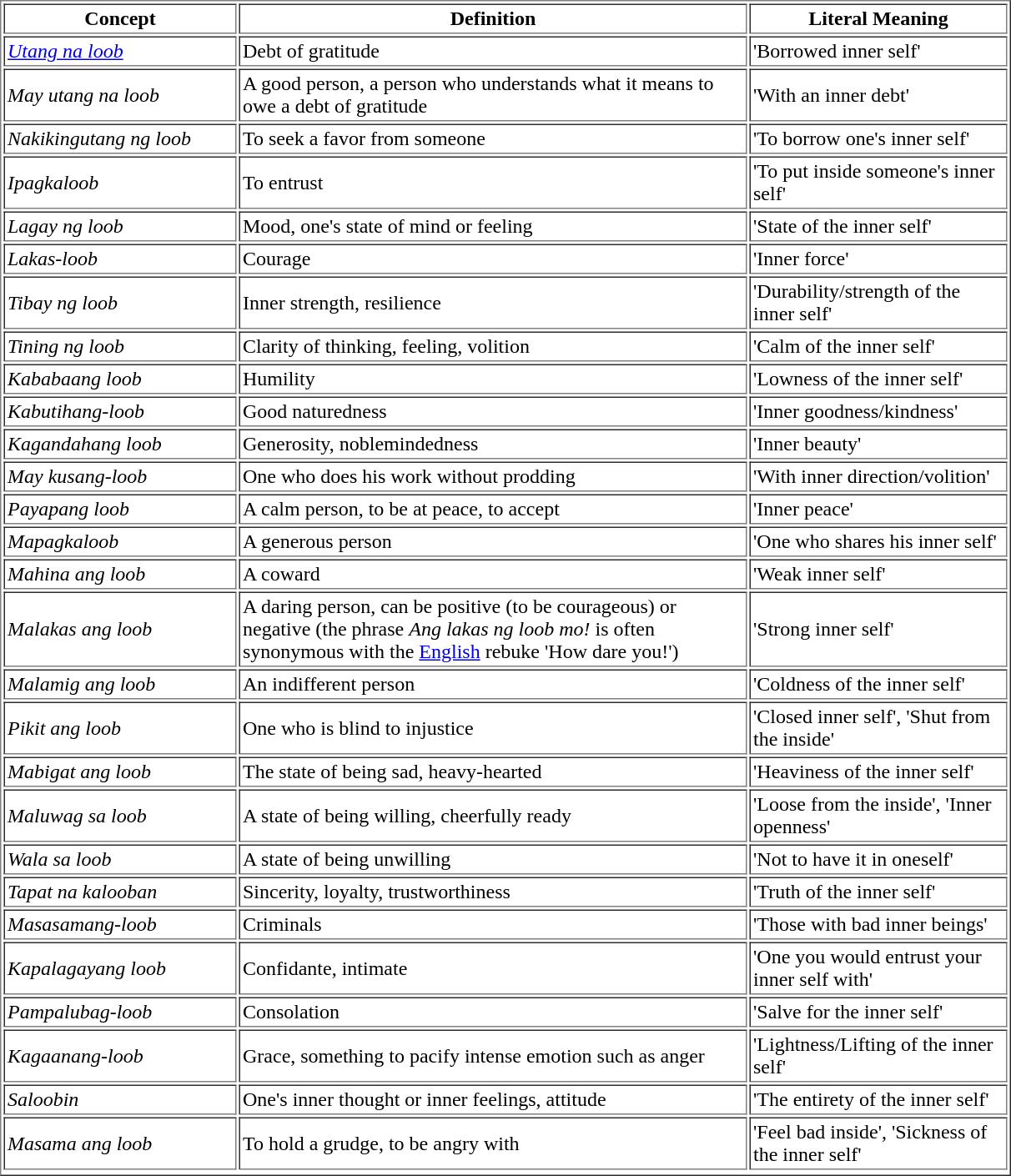<table border="1"  cellpadding="2">
<tr --->
<th scope="col" width="180">Concept</th>
<th scope="col" width="400">Definition</th>
<th scope="col" width="200">Literal Meaning</th>
</tr>
<tr --->
<td><em><a href='#'>Utang na loob</a></em></td>
<td>Debt of gratitude</td>
<td>'Borrowed inner self'</td>
</tr>
<tr --->
<td><em>May utang na loob</em></td>
<td>A good person, a person who understands what it means to owe a debt of gratitude</td>
<td>'With an inner debt'</td>
</tr>
<tr --->
<td><em>Nakikingutang ng loob</em></td>
<td>To seek a favor from someone</td>
<td>'To borrow one's inner self'</td>
</tr>
<tr --->
<td><em>Ipagkaloob</em></td>
<td>To entrust</td>
<td>'To put inside someone's inner self'</td>
</tr>
<tr --->
<td><em>Lagay ng loob</em></td>
<td>Mood, one's state of mind or feeling</td>
<td>'State of the inner self'</td>
</tr>
<tr --->
<td><em>Lakas-loob</em></td>
<td>Courage</td>
<td>'Inner force'</td>
</tr>
<tr --->
<td><em>Tibay ng loob</em></td>
<td>Inner strength, resilience</td>
<td>'Durability/strength of the inner self'</td>
</tr>
<tr --->
<td><em>Tining ng loob</em></td>
<td>Clarity of thinking, feeling, volition</td>
<td>'Calm of the inner self'</td>
</tr>
<tr --->
<td><em>Kababaang loob</em></td>
<td>Humility</td>
<td>'Lowness of the inner self'</td>
</tr>
<tr --->
<td><em>Kabutihang-loob</em></td>
<td>Good naturedness</td>
<td>'Inner goodness/kindness'</td>
</tr>
<tr --->
<td><em>Kagandahang loob</em></td>
<td>Generosity, noblemindedness</td>
<td>'Inner beauty'</td>
</tr>
<tr --->
<td><em>May kusang-loob</em></td>
<td>One who does his work without prodding</td>
<td>'With inner direction/volition'</td>
</tr>
<tr --->
<td><em>Payapang loob</em></td>
<td>A calm person, to be at peace, to accept</td>
<td>'Inner peace'</td>
</tr>
<tr --->
<td><em>Mapagkaloob</em></td>
<td>A generous person</td>
<td>'One who shares his inner self'</td>
</tr>
<tr --->
<td><em>Mahina ang loob</em></td>
<td>A coward</td>
<td>'Weak inner self'</td>
</tr>
<tr --->
<td><em>Malakas ang loob</em></td>
<td>A daring person, can be positive (to be courageous) or negative (the phrase <em>Ang lakas ng loob mo!</em> is often synonymous with the <a href='#'>English</a> rebuke 'How dare you!')</td>
<td>'Strong inner self'</td>
</tr>
<tr --->
<td><em>Malamig ang loob</em></td>
<td>An indifferent person</td>
<td>'Coldness of the inner self'</td>
</tr>
<tr --->
<td><em>Pikit ang loob</em></td>
<td>One who is blind to injustice</td>
<td>'Closed inner self', 'Shut from the inside'</td>
</tr>
<tr --->
<td><em>Mabigat ang loob</em></td>
<td>The state of being sad, heavy-hearted</td>
<td>'Heaviness of the inner self'</td>
</tr>
<tr --->
<td><em>Maluwag sa loob</em></td>
<td>A state of being willing, cheerfully ready</td>
<td>'Loose from the inside', 'Inner openness'</td>
</tr>
<tr --->
<td><em>Wala sa loob</em></td>
<td>A state of being unwilling</td>
<td>'Not to have it in oneself'</td>
</tr>
<tr --->
<td><em>Tapat na kalooban</em></td>
<td>Sincerity, loyalty, trustworthiness</td>
<td>'Truth of the inner self'</td>
</tr>
<tr --->
<td><em>Masasamang-loob</em></td>
<td>Criminals</td>
<td>'Those with bad inner beings'</td>
</tr>
<tr --->
<td><em>Kapalagayang loob</em></td>
<td>Confidante, intimate</td>
<td>'One you would entrust your inner self with'</td>
</tr>
<tr --->
<td><em>Pampalubag-loob</em></td>
<td>Consolation</td>
<td>'Salve for the inner self'</td>
</tr>
<tr --->
<td><em>Kagaanang-loob</em></td>
<td>Grace, something to pacify intense emotion such as anger</td>
<td>'Lightness/Lifting of the inner self'</td>
</tr>
<tr --->
<td><em>Saloobin</em></td>
<td>One's inner thought or inner feelings, attitude</td>
<td>'The entirety of the inner self'</td>
</tr>
<tr --->
<td><em>Masama ang loob</em></td>
<td>To hold a grudge, to be angry with</td>
<td>'Feel bad inside', 'Sickness of the inner self'</td>
</tr>
<tr --->
</tr>
</table>
